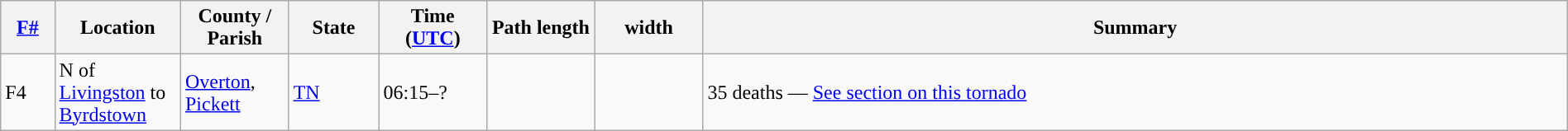<table class="wikitable sortable" style="width:100%;">
<tr>
<th scope="col"  style="width:3%; text-align:center;"><a href='#'>F#</a></th>
<th scope="col"  style="width:7%; text-align:center;" class="unsortable">Location</th>
<th scope="col"  style="width:6%; text-align:center;" class="unsortable">County / Parish</th>
<th scope="col"  style="width:5%; text-align:center;">State</th>
<th scope="col"  style="width:6%; text-align:center;">Time (<a href='#'>UTC</a>)</th>
<th scope="col"  style="width:6%; text-align:center;">Path length</th>
<th scope="col"  style="width:6%; text-align:center;"> width</th>
<th scope="col" class="unsortable" style="width:48%; text-align:center;">Summary</th>
</tr>
<tr>
<td>F4</td>
<td>N of <a href='#'>Livingston</a> to <a href='#'>Byrdstown</a></td>
<td><a href='#'>Overton</a>, <a href='#'>Pickett</a></td>
<td><a href='#'>TN</a></td>
<td>06:15–?</td>
<td></td>
<td></td>
<td>35 deaths — <a href='#'>See section on this tornado</a></td>
</tr>
</table>
